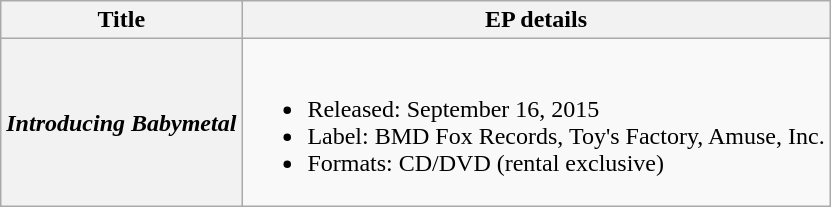<table class="wikitable plainrowheaders">
<tr>
<th>Title</th>
<th>EP details</th>
</tr>
<tr>
<th scope="row"><em>Introducing Babymetal</em></th>
<td><br><ul><li>Released: September 16, 2015 </li><li>Label: BMD Fox Records, Toy's Factory, Amuse, Inc.</li><li>Formats: CD/DVD (rental exclusive)</li></ul></td>
</tr>
</table>
